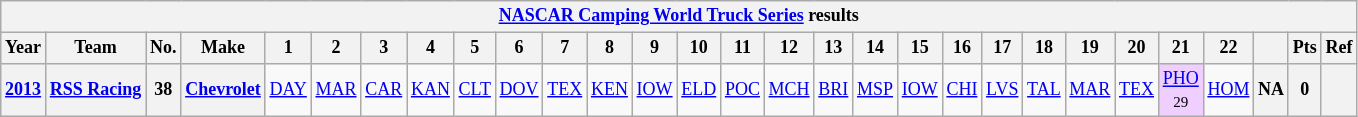<table class="wikitable"style="text-align:center; font-size:75%">
<tr>
<th colspan="29"><a href='#'>NASCAR Camping World Truck Series</a> results</th>
</tr>
<tr>
<th>Year</th>
<th>Team</th>
<th>No.</th>
<th>Make</th>
<th>1</th>
<th>2</th>
<th>3</th>
<th>4</th>
<th>5</th>
<th>6</th>
<th>7</th>
<th>8</th>
<th>9</th>
<th>10</th>
<th>11</th>
<th>12</th>
<th>13</th>
<th>14</th>
<th>15</th>
<th>16</th>
<th>17</th>
<th>18</th>
<th>19</th>
<th>20</th>
<th>21</th>
<th>22</th>
<th></th>
<th>Pts</th>
<th>Ref</th>
</tr>
<tr>
<th><a href='#'>2013</a></th>
<th><a href='#'>RSS Racing</a></th>
<th>38</th>
<th><a href='#'>Chevrolet</a></th>
<td><a href='#'>DAY</a></td>
<td><a href='#'>MAR</a></td>
<td><a href='#'>CAR</a></td>
<td><a href='#'>KAN</a></td>
<td><a href='#'>CLT</a></td>
<td><a href='#'>DOV</a></td>
<td><a href='#'>TEX</a></td>
<td><a href='#'>KEN</a></td>
<td><a href='#'>IOW</a></td>
<td><a href='#'>ELD</a></td>
<td><a href='#'>POC</a></td>
<td><a href='#'>MCH</a></td>
<td><a href='#'>BRI</a></td>
<td><a href='#'>MSP</a></td>
<td><a href='#'>IOW</a></td>
<td><a href='#'>CHI</a></td>
<td><a href='#'>LVS</a></td>
<td><a href='#'>TAL</a></td>
<td><a href='#'>MAR</a></td>
<td><a href='#'>TEX</a></td>
<td style="background:#EFCFFF;"><a href='#'>PHO</a><br><small>29</small></td>
<td><a href='#'>HOM</a></td>
<th>NA</th>
<th>0</th>
<th></th>
</tr>
</table>
